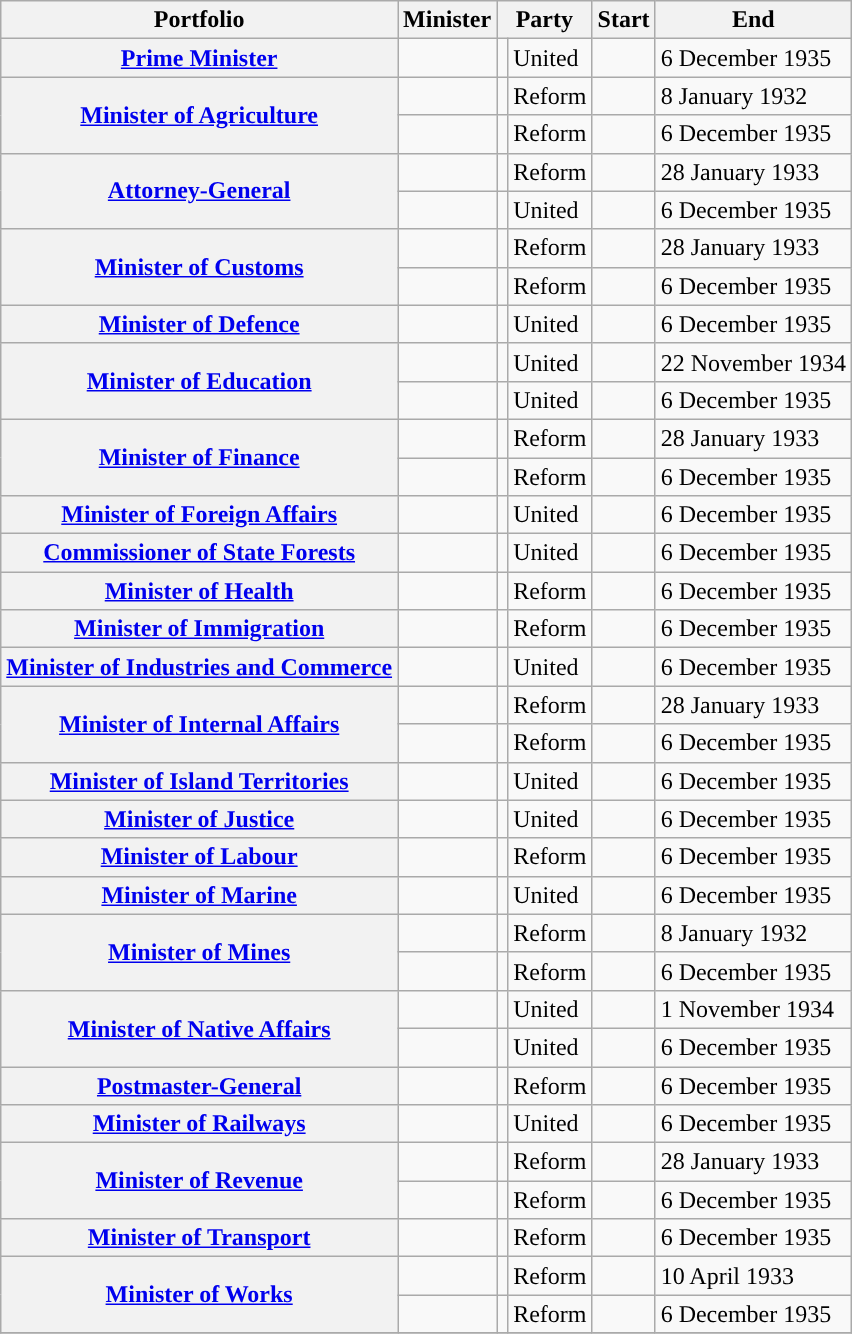<table class="sortable wikitable">
<tr>
<th scope="col">Portfolio</th>
<th scope="col">Minister</th>
<th scope="col" colspan="2">Party</th>
<th scope="col">Start</th>
<th scope="col">End</th>
</tr>
<tr>
<th scope="row"><a href='#'>Prime Minister</a></th>
<td></td>
<td style="background:"></td>
<td>United</td>
<td></td>
<td>6 December 1935</td>
</tr>
<tr>
<th rowspan="2" scope="row"><a href='#'>Minister of Agriculture</a></th>
<td></td>
<td style="background:"></td>
<td>Reform</td>
<td></td>
<td>8 January 1932</td>
</tr>
<tr>
<td></td>
<td style="background:"></td>
<td>Reform</td>
<td></td>
<td>6 December 1935</td>
</tr>
<tr>
<th rowspan="2" scope="row"><a href='#'>Attorney-General</a></th>
<td></td>
<td style="background:"></td>
<td>Reform</td>
<td></td>
<td>28 January 1933</td>
</tr>
<tr>
<td></td>
<td style="background:"></td>
<td>United</td>
<td></td>
<td>6 December 1935</td>
</tr>
<tr>
<th rowspan="2" scope="row"><a href='#'>Minister of Customs</a></th>
<td></td>
<td style="background:"></td>
<td>Reform</td>
<td></td>
<td>28 January 1933</td>
</tr>
<tr>
<td></td>
<td style="background:"></td>
<td>Reform</td>
<td></td>
<td>6 December 1935</td>
</tr>
<tr>
<th scope="row"><a href='#'>Minister of Defence</a></th>
<td></td>
<td style="background:"></td>
<td>United</td>
<td></td>
<td>6 December 1935</td>
</tr>
<tr>
<th rowspan="2" scope="row"><a href='#'>Minister of Education</a></th>
<td></td>
<td style="background:"></td>
<td>United</td>
<td></td>
<td>22 November 1934</td>
</tr>
<tr>
<td></td>
<td style="background:"></td>
<td>United</td>
<td></td>
<td>6 December 1935</td>
</tr>
<tr>
<th rowspan="2" scope="row"><a href='#'>Minister of Finance</a></th>
<td></td>
<td style="background:"></td>
<td>Reform</td>
<td></td>
<td>28 January 1933</td>
</tr>
<tr>
<td></td>
<td style="background:"></td>
<td>Reform</td>
<td></td>
<td>6 December 1935</td>
</tr>
<tr>
<th scope="row"><a href='#'>Minister of Foreign Affairs</a></th>
<td></td>
<td style="background:"></td>
<td>United</td>
<td></td>
<td>6 December 1935</td>
</tr>
<tr>
<th scope="row"><a href='#'>Commissioner of State Forests</a></th>
<td></td>
<td style="background:"></td>
<td>United</td>
<td></td>
<td>6 December 1935</td>
</tr>
<tr>
<th scope="row"><a href='#'>Minister of Health</a></th>
<td></td>
<td style="background:"></td>
<td>Reform</td>
<td></td>
<td>6 December 1935</td>
</tr>
<tr>
<th scope="row"><a href='#'>Minister of Immigration</a></th>
<td></td>
<td style="background:"></td>
<td>Reform</td>
<td></td>
<td>6 December 1935</td>
</tr>
<tr>
<th scope="row"><a href='#'>Minister of Industries and Commerce</a></th>
<td></td>
<td style="background:"></td>
<td>United</td>
<td></td>
<td>6 December 1935</td>
</tr>
<tr>
<th rowspan="2" scope="row"><a href='#'>Minister of Internal Affairs</a></th>
<td></td>
<td style="background:"></td>
<td>Reform</td>
<td></td>
<td>28 January 1933</td>
</tr>
<tr>
<td></td>
<td style="background:"></td>
<td>Reform</td>
<td></td>
<td>6 December 1935</td>
</tr>
<tr>
<th scope="row"><a href='#'>Minister of Island Territories</a></th>
<td></td>
<td style="background:"></td>
<td>United</td>
<td></td>
<td>6 December 1935</td>
</tr>
<tr>
<th scope="row"><a href='#'>Minister of Justice</a></th>
<td></td>
<td style="background:"></td>
<td>United</td>
<td></td>
<td>6 December 1935</td>
</tr>
<tr>
<th scope="row"><a href='#'>Minister of Labour</a></th>
<td></td>
<td style="background:"></td>
<td>Reform</td>
<td></td>
<td>6 December 1935</td>
</tr>
<tr>
<th scope="row"><a href='#'>Minister of Marine</a></th>
<td></td>
<td style="background:"></td>
<td>United</td>
<td></td>
<td>6 December 1935</td>
</tr>
<tr>
<th rowspan="2" scope="row"><a href='#'>Minister of Mines</a></th>
<td></td>
<td style="background:"></td>
<td>Reform</td>
<td></td>
<td>8 January 1932</td>
</tr>
<tr>
<td></td>
<td style="background:"></td>
<td>Reform</td>
<td></td>
<td>6 December 1935</td>
</tr>
<tr>
<th rowspan="2" scope="row"><a href='#'>Minister of Native Affairs</a></th>
<td></td>
<td style="background:"></td>
<td>United</td>
<td></td>
<td>1 November 1934</td>
</tr>
<tr>
<td></td>
<td style="background:"></td>
<td>United</td>
<td></td>
<td>6 December 1935</td>
</tr>
<tr>
<th scope="row"><a href='#'>Postmaster-General</a></th>
<td></td>
<td style="background:"></td>
<td>Reform</td>
<td></td>
<td>6 December 1935</td>
</tr>
<tr>
<th scope="row"><a href='#'>Minister of Railways</a></th>
<td></td>
<td style="background:"></td>
<td>United</td>
<td></td>
<td>6 December 1935</td>
</tr>
<tr>
<th rowspan="2" scope="row"><a href='#'>Minister of Revenue</a></th>
<td></td>
<td style="background:"></td>
<td>Reform</td>
<td></td>
<td>28 January 1933</td>
</tr>
<tr>
<td></td>
<td style="background:"></td>
<td>Reform</td>
<td></td>
<td>6 December 1935</td>
</tr>
<tr>
<th scope="row"><a href='#'>Minister of Transport</a></th>
<td></td>
<td style="background:"></td>
<td>Reform</td>
<td></td>
<td>6 December 1935</td>
</tr>
<tr>
<th rowspan="2" scope="row"><a href='#'>Minister of Works</a></th>
<td></td>
<td style="background:"></td>
<td>Reform</td>
<td></td>
<td>10 April 1933</td>
</tr>
<tr>
<td></td>
<td style="background:"></td>
<td>Reform</td>
<td></td>
<td>6 December 1935</td>
</tr>
<tr>
</tr>
</table>
